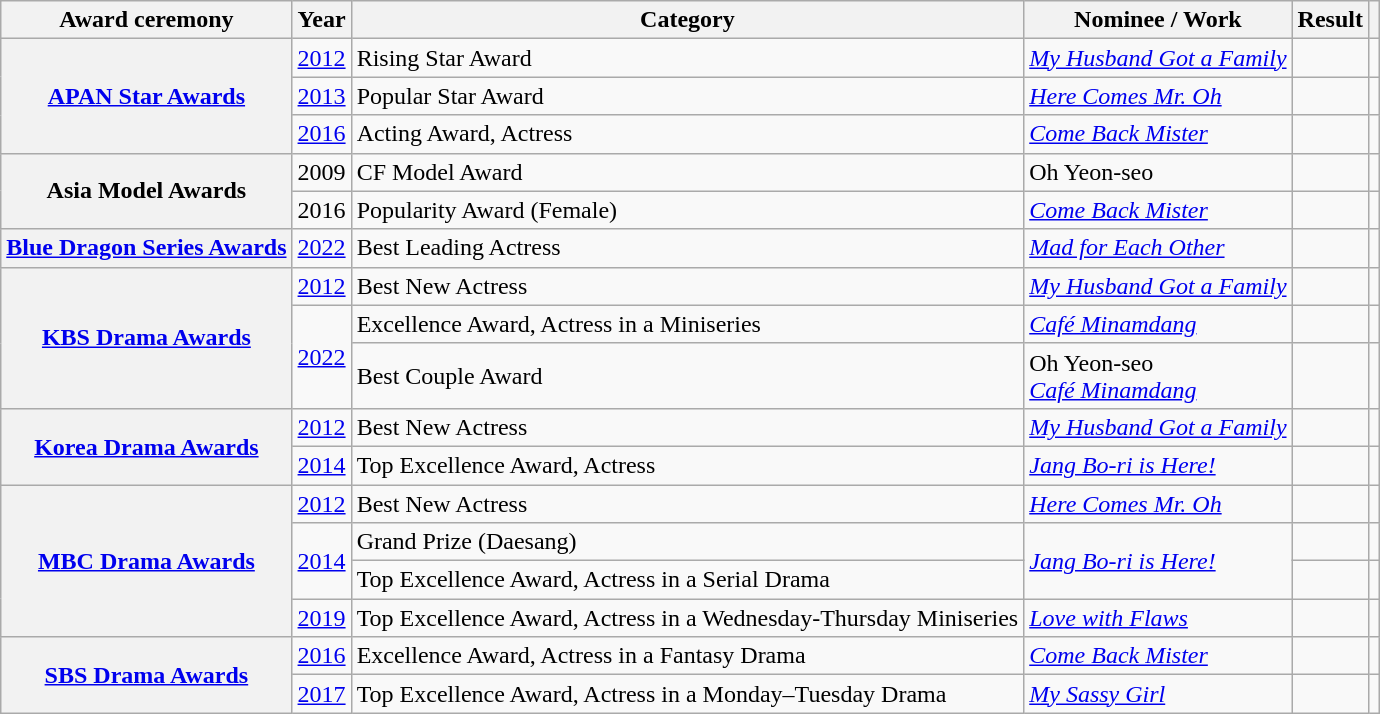<table class="wikitable plainrowheaders sortable">
<tr>
<th scope="col">Award ceremony</th>
<th scope="col">Year</th>
<th scope="col">Category</th>
<th scope="col">Nominee / Work</th>
<th scope="col">Result</th>
<th scope="col" class="unsortable"></th>
</tr>
<tr>
<th scope="row"  rowspan="3"><a href='#'>APAN Star Awards</a></th>
<td style="text-align:center"><a href='#'>2012</a></td>
<td>Rising Star Award</td>
<td><em><a href='#'>My Husband Got a Family</a></em></td>
<td></td>
<td style="text-align:center"></td>
</tr>
<tr>
<td style="text-align:center"><a href='#'>2013</a></td>
<td>Popular Star Award</td>
<td><em><a href='#'>Here Comes Mr. Oh</a></em></td>
<td></td>
<td style="text-align:center"></td>
</tr>
<tr>
<td style="text-align:center"><a href='#'>2016</a></td>
<td>Acting Award, Actress</td>
<td><em><a href='#'>Come Back Mister</a></em></td>
<td></td>
<td style="text-align:center"></td>
</tr>
<tr>
<th scope="row" rowspan="2">Asia Model Awards</th>
<td style="text-align:center">2009</td>
<td>CF Model Award</td>
<td>Oh Yeon-seo</td>
<td></td>
<td style="text-align:center"></td>
</tr>
<tr>
<td style="text-align:center">2016</td>
<td>Popularity Award (Female)</td>
<td><em><a href='#'>Come Back Mister</a></em></td>
<td></td>
<td style="text-align:center"></td>
</tr>
<tr>
<th scope="row"><a href='#'>Blue Dragon Series Awards</a></th>
<td style="text-align:center"><a href='#'>2022</a></td>
<td>Best Leading Actress</td>
<td><em><a href='#'>Mad for Each Other</a></em></td>
<td></td>
<td style="text-align:center"></td>
</tr>
<tr>
<th scope="row"  rowspan="3"><a href='#'>KBS Drama Awards</a></th>
<td style="text-align:center"><a href='#'>2012</a></td>
<td>Best New Actress</td>
<td><em><a href='#'>My Husband Got a Family</a></em></td>
<td></td>
<td style="text-align:center"></td>
</tr>
<tr>
<td rowspan="2" style="text-align:center"><a href='#'>2022</a></td>
<td>Excellence Award, Actress in a Miniseries</td>
<td><em><a href='#'>Café Minamdang</a></em></td>
<td></td>
<td style="text-align:center"></td>
</tr>
<tr>
<td>Best Couple Award</td>
<td>Oh Yeon-seo <br><em><a href='#'>Café Minamdang</a></em></td>
<td></td>
<td style="text-align:center"></td>
</tr>
<tr>
<th scope="row"  rowspan="2"><a href='#'>Korea Drama Awards</a></th>
<td style="text-align:center"><a href='#'>2012</a></td>
<td>Best New Actress</td>
<td><em><a href='#'>My Husband Got a Family</a></em></td>
<td></td>
<td style="text-align:center"></td>
</tr>
<tr>
<td style="text-align:center"><a href='#'>2014</a></td>
<td>Top Excellence Award, Actress</td>
<td><em><a href='#'>Jang Bo-ri is Here!</a></em></td>
<td></td>
<td style="text-align:center"></td>
</tr>
<tr>
<th scope="row"  rowspan="4"><a href='#'>MBC Drama Awards</a></th>
<td style="text-align:center"><a href='#'>2012</a></td>
<td>Best New Actress</td>
<td><em><a href='#'>Here Comes Mr. Oh</a></em></td>
<td></td>
<td style="text-align:center"></td>
</tr>
<tr>
<td rowspan="2" style="text-align:center"><a href='#'>2014</a></td>
<td>Grand Prize (Daesang)</td>
<td rowspan="2"><em><a href='#'>Jang Bo-ri is Here!</a></em></td>
<td></td>
<td style="text-align:center"></td>
</tr>
<tr>
<td>Top Excellence Award, Actress in a Serial Drama</td>
<td></td>
<td style="text-align:center"></td>
</tr>
<tr>
<td style="text-align:center"><a href='#'>2019</a></td>
<td>Top Excellence Award, Actress in a Wednesday-Thursday Miniseries</td>
<td><em><a href='#'>Love with Flaws</a></em></td>
<td></td>
<td style="text-align:center"></td>
</tr>
<tr>
<th scope="row"  rowspan="2"><a href='#'>SBS Drama Awards</a></th>
<td style="text-align:center"><a href='#'>2016</a></td>
<td>Excellence Award, Actress in a Fantasy Drama</td>
<td><em><a href='#'>Come Back Mister</a></em></td>
<td></td>
<td style="text-align:center"></td>
</tr>
<tr>
<td style="text-align:center"><a href='#'>2017</a></td>
<td>Top Excellence Award, Actress in a Monday–Tuesday Drama</td>
<td><em><a href='#'>My Sassy Girl</a></em></td>
<td></td>
<td style="text-align:center"></td>
</tr>
</table>
